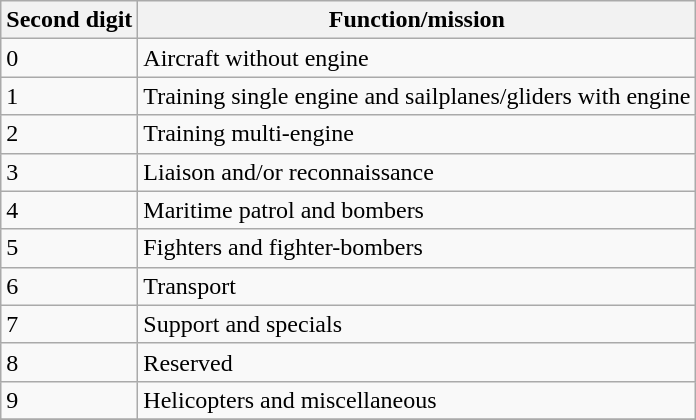<table class="wikitable">
<tr>
<th style="text-align: center;">Second digit</th>
<th style="text-align: center;">Function/mission</th>
</tr>
<tr>
<td>0</td>
<td>Aircraft without engine</td>
</tr>
<tr>
<td>1</td>
<td>Training single engine and sailplanes/gliders with engine</td>
</tr>
<tr>
<td>2</td>
<td>Training multi-engine</td>
</tr>
<tr>
<td>3</td>
<td>Liaison and/or reconnaissance</td>
</tr>
<tr>
<td>4</td>
<td>Maritime patrol and bombers</td>
</tr>
<tr>
<td>5</td>
<td>Fighters and fighter-bombers</td>
</tr>
<tr>
<td>6</td>
<td>Transport</td>
</tr>
<tr>
<td>7</td>
<td>Support and specials</td>
</tr>
<tr>
<td>8</td>
<td>Reserved</td>
</tr>
<tr>
<td>9</td>
<td>Helicopters and miscellaneous</td>
</tr>
<tr>
</tr>
</table>
